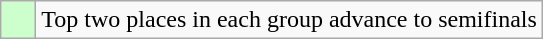<table class="wikitable">
<tr>
<td style="background:#cfc;">    </td>
<td>Top two places in each group advance to semifinals</td>
</tr>
</table>
